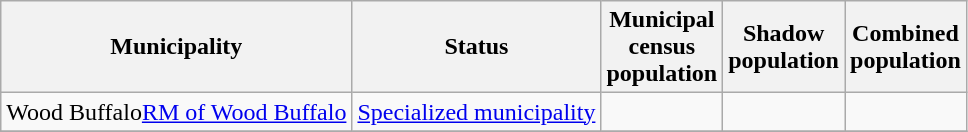<table class="wikitable">
<tr>
<th>Municipality</th>
<th>Status</th>
<th>Municipal<br>census<br>population</th>
<th>Shadow<br>population</th>
<th>Combined<br>population</th>
</tr>
<tr>
<td><span>Wood Buffalo</span><a href='#'>RM of Wood Buffalo</a></td>
<td align=center><a href='#'>Specialized municipality</a></td>
<td align=center></td>
<td align=center></td>
<td align=center></td>
</tr>
<tr>
</tr>
</table>
